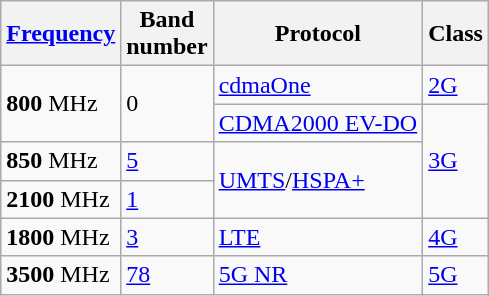<table class="wikitable sortable">
<tr>
<th><a href='#'>Frequency</a></th>
<th>Band <br> number</th>
<th>Protocol</th>
<th>Class</th>
</tr>
<tr>
<td rowspan="2"><strong>800</strong> MHz</td>
<td rowspan="2">0</td>
<td><a href='#'>cdmaOne</a></td>
<td><a href='#'>2G</a></td>
</tr>
<tr>
<td><a href='#'>CDMA2000 EV-DO</a></td>
<td rowspan="3"><a href='#'>3G</a></td>
</tr>
<tr>
<td><strong>850</strong> MHz</td>
<td><a href='#'>5</a></td>
<td rowspan="2"><a href='#'>UMTS</a>/<a href='#'>HSPA+</a></td>
</tr>
<tr>
<td><strong>2100</strong> MHz</td>
<td><a href='#'>1</a></td>
</tr>
<tr>
<td><strong>1800</strong> MHz</td>
<td><a href='#'>3</a></td>
<td><a href='#'>LTE</a></td>
<td><a href='#'>4G</a></td>
</tr>
<tr>
<td><strong>3500</strong> MHz</td>
<td><a href='#'>78</a></td>
<td><a href='#'>5G NR</a></td>
<td><a href='#'>5G</a></td>
</tr>
</table>
